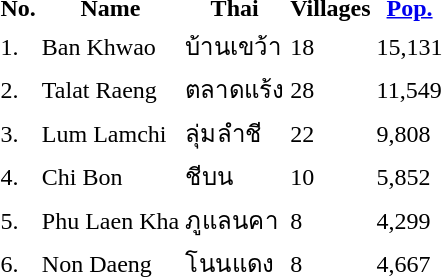<table>
<tr>
<th>No.</th>
<th>Name</th>
<th>Thai</th>
<th>Villages</th>
<th><a href='#'>Pop.</a></th>
</tr>
<tr>
<td>1.</td>
<td>Ban Khwao</td>
<td>บ้านเขว้า</td>
<td>18</td>
<td>15,131</td>
</tr>
<tr>
<td>2.</td>
<td>Talat Raeng</td>
<td>ตลาดแร้ง</td>
<td>28</td>
<td>11,549</td>
</tr>
<tr>
<td>3.</td>
<td>Lum Lamchi</td>
<td>ลุ่มลำชี</td>
<td>22</td>
<td>9,808</td>
</tr>
<tr>
<td>4.</td>
<td>Chi Bon</td>
<td>ชีบน</td>
<td>10</td>
<td>5,852</td>
</tr>
<tr>
<td>5.</td>
<td>Phu Laen Kha</td>
<td>ภูแลนคา</td>
<td>8</td>
<td>4,299</td>
</tr>
<tr>
<td>6.</td>
<td>Non Daeng</td>
<td>โนนแดง</td>
<td>8</td>
<td>4,667</td>
</tr>
</table>
